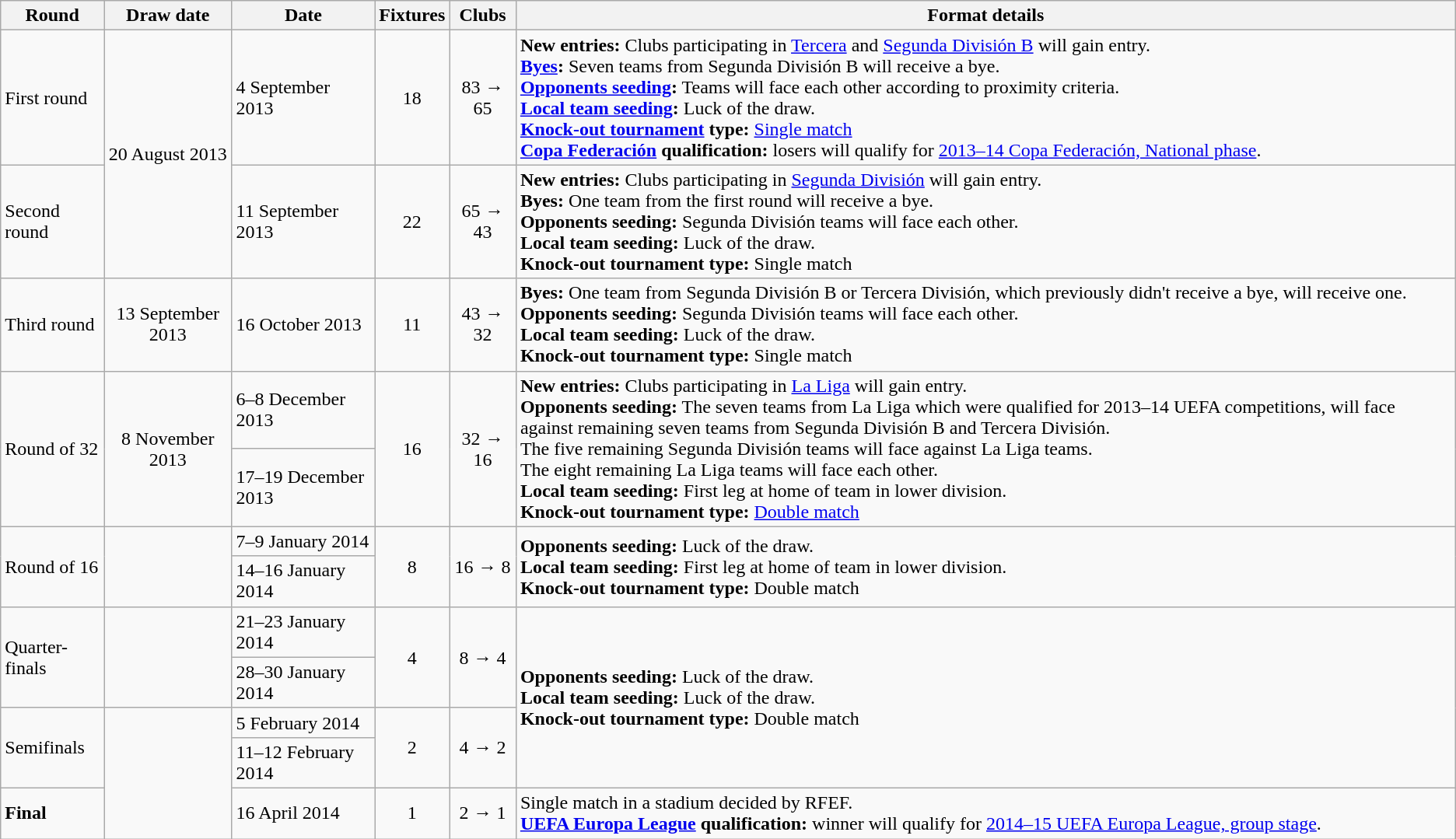<table class="wikitable">
<tr>
<th>Round</th>
<th>Draw date</th>
<th>Date</th>
<th>Fixtures</th>
<th>Clubs</th>
<th>Format details</th>
</tr>
<tr>
<td>First round</td>
<td align=center rowspan="2">20 August 2013</td>
<td>4 September 2013</td>
<td align="center">18</td>
<td align="center">83 → 65</td>
<td><strong>New entries:</strong> Clubs participating in <a href='#'>Tercera</a> and <a href='#'>Segunda División B</a> will gain entry.<br><strong><a href='#'>Byes</a>:</strong> Seven teams from Segunda División B will receive a bye.<br><strong><a href='#'>Opponents seeding</a>:</strong> Teams will face each other according to proximity criteria.<br><strong><a href='#'>Local team seeding</a>:</strong> Luck of the draw.<br><strong><a href='#'>Knock-out tournament</a> type:</strong> <a href='#'>Single match</a><br><strong><a href='#'>Copa Federación</a> qualification:</strong> losers will qualify for <a href='#'>2013–14 Copa Federación, National phase</a>.</td>
</tr>
<tr>
<td>Second round</td>
<td>11 September 2013</td>
<td align="center">22</td>
<td align="center">65 → 43</td>
<td><strong>New entries:</strong> Clubs participating in <a href='#'>Segunda División</a> will gain entry.<br><strong>Byes:</strong> One team from the first round will receive a bye.<br><strong>Opponents seeding:</strong> Segunda División teams will face each other.<br><strong>Local team seeding:</strong> Luck of the draw.<br><strong>Knock-out tournament type:</strong> Single match</td>
</tr>
<tr>
<td>Third round</td>
<td align=center>13 September 2013</td>
<td>16 October 2013</td>
<td align="center">11</td>
<td align="center">43 → 32</td>
<td><strong>Byes:</strong> One team from Segunda División B or Tercera División, which previously didn't receive a bye, will receive one.<br><strong>Opponents seeding:</strong> Segunda División teams will face each other.<br><strong>Local team seeding:</strong> Luck of the draw.<br><strong>Knock-out tournament type:</strong> Single match</td>
</tr>
<tr>
<td rowspan="2">Round of 32</td>
<td rowspan="2" align=center>8 November 2013</td>
<td>6–8 December 2013</td>
<td rowspan="2" align="center">16</td>
<td rowspan="2" align="center">32 → 16</td>
<td rowspan="2"><strong>New entries:</strong> Clubs participating in <a href='#'>La Liga</a> will gain entry.<br><strong>Opponents seeding:</strong> The seven teams from La Liga which were qualified for 2013–14 UEFA competitions, will face against remaining seven teams from Segunda División B and Tercera División.<br>The five remaining Segunda División teams will face against La Liga teams.<br>The eight remaining La Liga teams will face each other.<br><strong>Local team seeding:</strong> First leg at home of team in lower division.<br><strong>Knock-out tournament type:</strong> <a href='#'>Double match</a></td>
</tr>
<tr>
<td>17–19 December 2013</td>
</tr>
<tr>
<td rowspan="2">Round of 16</td>
<td rowspan="2" align=center></td>
<td>7–9 January 2014</td>
<td rowspan="2" align="center">8</td>
<td rowspan="2" align="center">16 → 8</td>
<td rowspan="2"><strong>Opponents seeding:</strong> Luck of the draw.<br><strong>Local team seeding:</strong> First leg at home of team in lower division.<br><strong>Knock-out tournament type:</strong> Double match</td>
</tr>
<tr>
<td>14–16 January 2014</td>
</tr>
<tr>
<td rowspan="2">Quarter-finals</td>
<td rowspan="2" align=center></td>
<td>21–23 January 2014</td>
<td rowspan="2" align="center">4</td>
<td rowspan="2" align="center">8 → 4</td>
<td rowspan="4"><strong>Opponents seeding:</strong> Luck of the draw.<br><strong>Local team seeding:</strong> Luck of the draw.<br><strong>Knock-out tournament type:</strong> Double match</td>
</tr>
<tr>
<td>28–30 January 2014</td>
</tr>
<tr>
<td rowspan="2">Semifinals</td>
<td rowspan="3" align=center></td>
<td>5 February 2014</td>
<td rowspan="2" align="center">2</td>
<td rowspan="2" align="center">4 → 2</td>
</tr>
<tr>
<td>11–12 February 2014</td>
</tr>
<tr>
<td><strong>Final</strong></td>
<td>16 April 2014</td>
<td align="center">1</td>
<td align="center">2 → 1</td>
<td>Single match in a stadium decided by RFEF.<br><strong><a href='#'>UEFA Europa League</a> qualification:</strong> winner will qualify for <a href='#'>2014–15 UEFA Europa League, group stage</a>.</td>
</tr>
</table>
